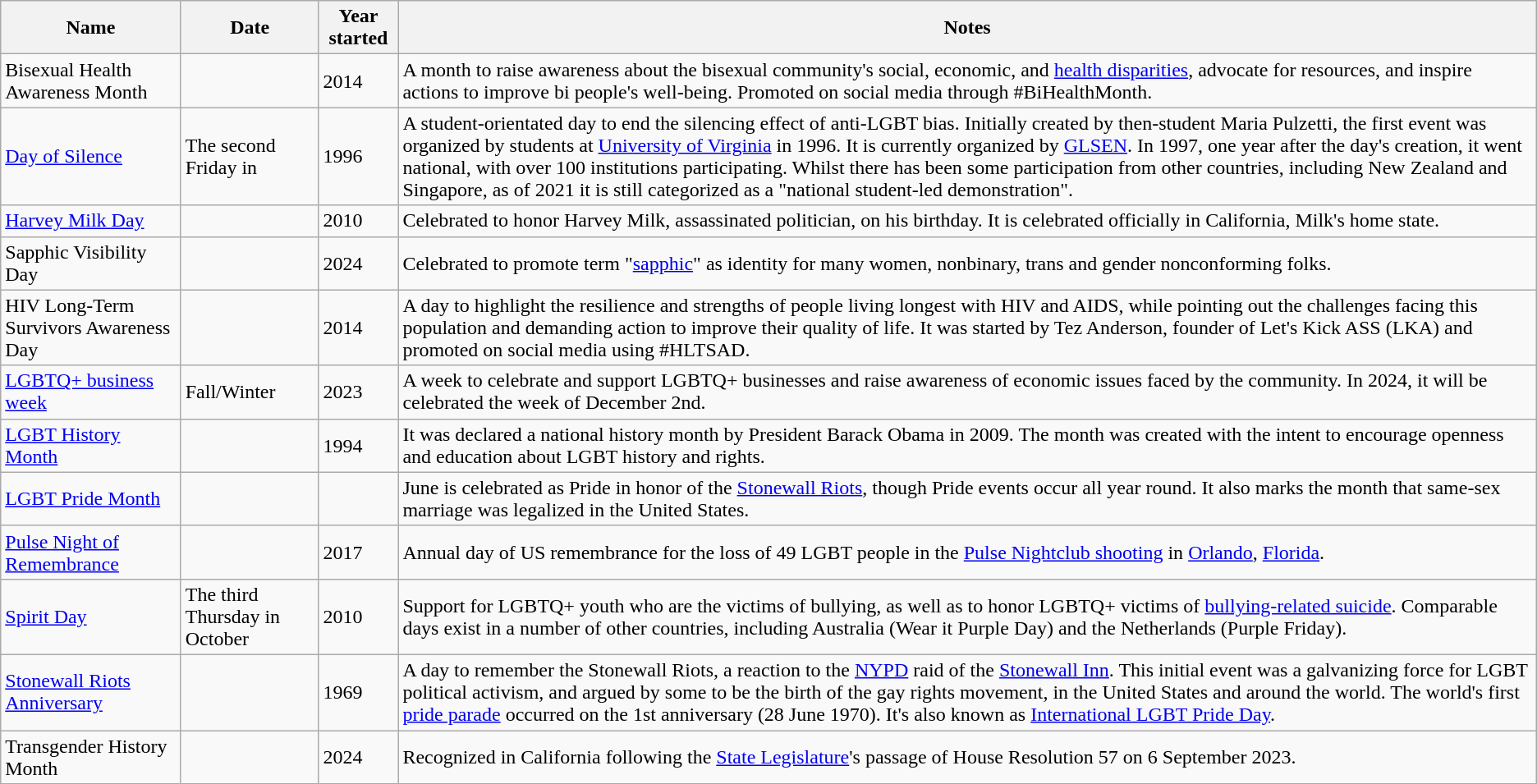<table class="wikitable sortable">
<tr>
<th>Name</th>
<th>Date</th>
<th>Year started</th>
<th>Notes</th>
</tr>
<tr>
<td>Bisexual Health Awareness Month</td>
<td></td>
<td>2014</td>
<td>A month to raise awareness about the bisexual community's social, economic, and <a href='#'>health disparities</a>, advocate for resources, and inspire actions to improve bi people's well-being. Promoted on social media through #BiHealthMonth.</td>
</tr>
<tr>
<td><a href='#'>Day of Silence</a></td>
<td>The second Friday in </td>
<td>1996</td>
<td>A student-orientated day to end the silencing effect of anti-LGBT bias. Initially created by then-student Maria Pulzetti, the first event was organized by students at <a href='#'>University of Virginia</a> in 1996. It is currently organized by <a href='#'>GLSEN</a>. In 1997, one year after the day's creation, it went national, with over 100 institutions participating. Whilst there has been some participation from other countries, including New Zealand and Singapore, as of 2021 it is still categorized as a "national student-led demonstration".</td>
</tr>
<tr>
<td><a href='#'>Harvey Milk Day</a></td>
<td></td>
<td>2010</td>
<td>Celebrated to honor Harvey Milk, assassinated politician, on his birthday. It is celebrated officially in California, Milk's home state.</td>
</tr>
<tr>
<td>Sapphic Visibility Day</td>
<td></td>
<td>2024</td>
<td>Celebrated to promote term "<a href='#'>sapphic</a>" as identity for many women, nonbinary, trans and gender nonconforming folks.</td>
</tr>
<tr>
<td>HIV Long-Term Survivors Awareness Day</td>
<td></td>
<td>2014</td>
<td>A day to highlight the resilience and strengths of people living longest with HIV and AIDS, while pointing out the challenges facing this population and demanding action to improve their quality of life. It was started by Tez Anderson, founder of Let's Kick ASS (LKA) and promoted on social media using #HLTSAD.</td>
</tr>
<tr>
<td><a href='#'>LGBTQ+ business week</a></td>
<td>Fall/Winter</td>
<td>2023</td>
<td>A week to celebrate and support LGBTQ+ businesses and raise awareness of economic issues faced by the community. In 2024, it will be celebrated the week of December 2nd.</td>
</tr>
<tr>
<td><a href='#'>LGBT History Month</a></td>
<td></td>
<td>1994</td>
<td>It was declared a national history month by President Barack Obama in 2009. The month was created with the intent to encourage openness and education about LGBT history and rights.</td>
</tr>
<tr>
<td><a href='#'>LGBT Pride Month</a></td>
<td></td>
<td></td>
<td>June is celebrated as Pride in honor of the <a href='#'>Stonewall Riots</a>, though Pride events occur all year round. It also marks the month that same-sex marriage was legalized in the United States.</td>
</tr>
<tr>
<td><a href='#'>Pulse Night of Remembrance</a></td>
<td></td>
<td>2017</td>
<td>Annual day of US remembrance for the loss of 49 LGBT people in the <a href='#'>Pulse Nightclub shooting</a> in <a href='#'>Orlando</a>, <a href='#'>Florida</a>.</td>
</tr>
<tr>
<td><a href='#'>Spirit Day</a></td>
<td>The third Thursday in October</td>
<td>2010</td>
<td>Support for LGBTQ+ youth who are the victims of bullying, as well as to honor LGBTQ+ victims of <a href='#'>bullying-related suicide</a>. Comparable days exist in a number of other countries, including Australia (Wear it Purple Day) and the Netherlands (Purple Friday).</td>
</tr>
<tr>
<td><a href='#'>Stonewall Riots Anniversary</a></td>
<td></td>
<td>1969</td>
<td>A day to remember the Stonewall Riots, a reaction to the <a href='#'>NYPD</a> raid of the <a href='#'>Stonewall Inn</a>. This initial event was a galvanizing force for LGBT political activism, and argued by some to be the birth of the gay rights movement, in the United States and around the world. The world's first <a href='#'>pride parade</a> occurred on the 1st anniversary (28 June 1970). It's also known as <a href='#'>International LGBT Pride Day</a>.</td>
</tr>
<tr>
<td>Transgender History Month</td>
<td></td>
<td>2024</td>
<td>Recognized in California following the <a href='#'>State Legislature</a>'s passage of House Resolution 57 on 6 September 2023.</td>
</tr>
</table>
